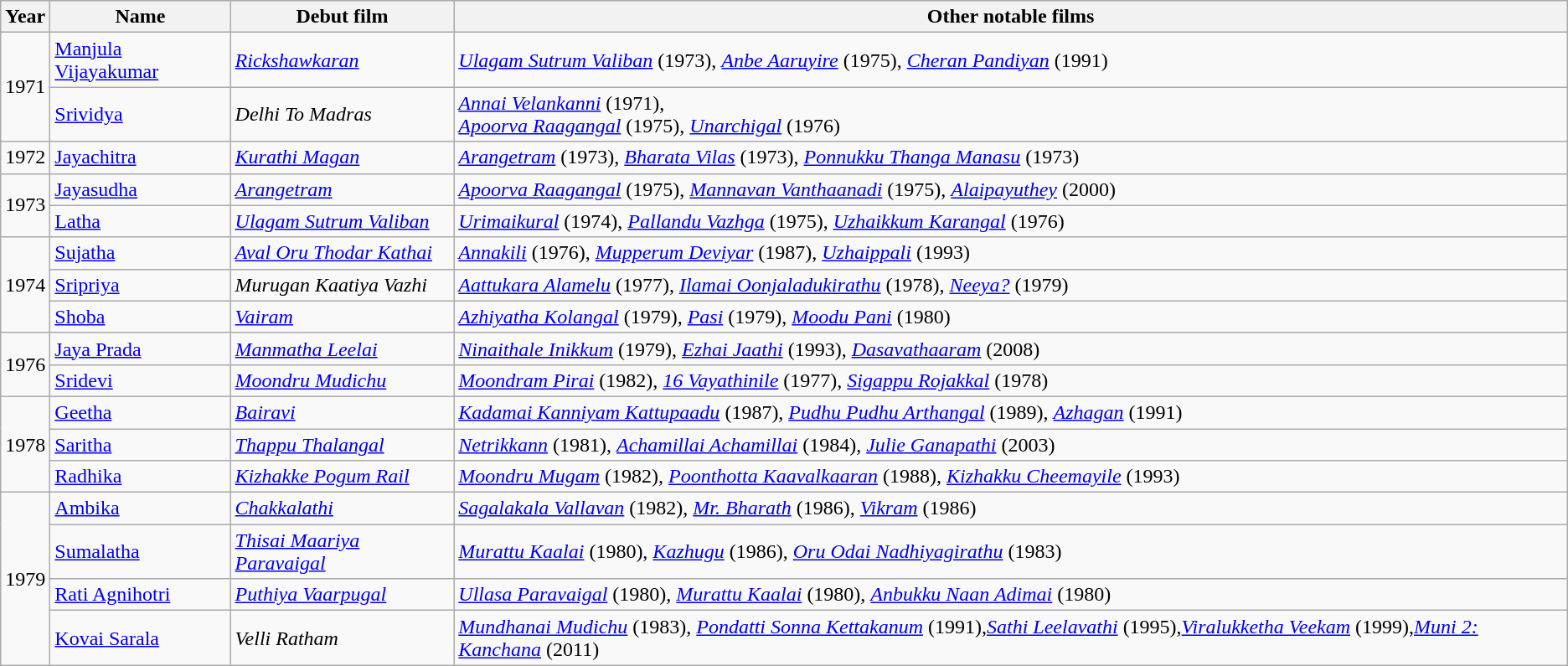<table class="wikitable sortable">
<tr>
<th>Year</th>
<th>Name</th>
<th>Debut film</th>
<th class=unsortable>Other notable films</th>
</tr>
<tr>
<td rowspan="2">1971</td>
<td><a href='#'>Manjula Vijayakumar</a></td>
<td><em><a href='#'>Rickshawkaran</a></em></td>
<td><em><a href='#'>Ulagam Sutrum Valiban</a></em> (1973), <em><a href='#'>Anbe Aaruyire</a></em> (1975), <em><a href='#'>Cheran Pandiyan</a></em> (1991)</td>
</tr>
<tr>
<td><a href='#'>Srividya</a></td>
<td><em>Delhi To Madras</em></td>
<td><em><a href='#'>Annai Velankanni</a></em> (1971),<br> <em><a href='#'>Apoorva Raagangal</a></em> (1975), <em><a href='#'>Unarchigal</a></em> (1976)</td>
</tr>
<tr>
<td>1972</td>
<td><a href='#'>Jayachitra</a></td>
<td><em><a href='#'>Kurathi Magan</a></em></td>
<td><em><a href='#'>Arangetram</a></em> (1973), <em><a href='#'>Bharata Vilas</a></em> (1973), <em><a href='#'>Ponnukku Thanga Manasu</a></em> (1973)</td>
</tr>
<tr>
<td rowspan="2">1973</td>
<td><a href='#'>Jayasudha</a></td>
<td><em><a href='#'>Arangetram</a></em></td>
<td><em><a href='#'>Apoorva Raagangal</a></em> (1975), <em><a href='#'>Mannavan Vanthaanadi</a></em> (1975), <em><a href='#'>Alaipayuthey</a></em> (2000)</td>
</tr>
<tr>
<td><a href='#'>Latha</a></td>
<td><em><a href='#'>Ulagam Sutrum Valiban</a></em></td>
<td><em><a href='#'>Urimaikural</a></em> (1974), <em><a href='#'>Pallandu Vazhga</a></em> (1975), <em><a href='#'>Uzhaikkum Karangal</a></em> (1976)</td>
</tr>
<tr>
<td rowspan="3">1974</td>
<td><a href='#'>Sujatha</a></td>
<td><em><a href='#'>Aval Oru Thodar Kathai</a></em></td>
<td><em><a href='#'>Annakili</a></em> (1976), <em><a href='#'>Mupperum Deviyar</a></em> (1987), <em><a href='#'>Uzhaippali</a></em> (1993)</td>
</tr>
<tr>
<td><a href='#'>Sripriya</a></td>
<td><em>Murugan Kaatiya Vazhi</em></td>
<td><em><a href='#'>Aattukara Alamelu</a></em> (1977), <em><a href='#'>Ilamai Oonjaladukirathu</a></em> (1978), <em><a href='#'>Neeya?</a></em> (1979)</td>
</tr>
<tr>
<td><a href='#'>Shoba</a></td>
<td><em><a href='#'>Vairam</a></em></td>
<td><em><a href='#'>Azhiyatha Kolangal</a></em> (1979), <em><a href='#'>Pasi</a></em> (1979), <em><a href='#'>Moodu Pani</a></em> (1980)</td>
</tr>
<tr>
<td rowspan="2">1976</td>
<td><a href='#'>Jaya Prada</a></td>
<td><em><a href='#'>Manmatha Leelai</a></em></td>
<td><em><a href='#'>Ninaithale Inikkum</a></em> (1979), <em><a href='#'>Ezhai Jaathi</a></em> (1993), <em><a href='#'>Dasavathaaram</a></em> (2008)</td>
</tr>
<tr>
<td><a href='#'>Sridevi</a></td>
<td><em><a href='#'>Moondru Mudichu</a></em></td>
<td><em><a href='#'>Moondram Pirai</a></em> (1982), <em><a href='#'>16 Vayathinile</a></em> (1977), <em><a href='#'>Sigappu Rojakkal</a></em> (1978)</td>
</tr>
<tr>
<td rowspan="3">1978</td>
<td><a href='#'>Geetha</a></td>
<td><em><a href='#'>Bairavi</a></em></td>
<td><em><a href='#'>Kadamai Kanniyam Kattupaadu</a></em> (1987), <em><a href='#'>Pudhu Pudhu Arthangal</a></em> (1989), <em><a href='#'>Azhagan</a></em> (1991)</td>
</tr>
<tr>
<td><a href='#'>Saritha</a></td>
<td><em><a href='#'>Thappu Thalangal</a></em></td>
<td><em><a href='#'>Netrikkann</a></em> (1981), <em><a href='#'>Achamillai Achamillai</a></em> (1984), <em><a href='#'>Julie Ganapathi</a></em> (2003)</td>
</tr>
<tr>
<td><a href='#'>Radhika</a></td>
<td><em><a href='#'>Kizhakke Pogum Rail</a></em></td>
<td><em><a href='#'>Moondru Mugam</a></em> (1982), <em><a href='#'>Poonthotta Kaavalkaaran</a></em> (1988), <em><a href='#'>Kizhakku Cheemayile</a></em> (1993)</td>
</tr>
<tr>
<td rowspan="4">1979</td>
<td><a href='#'>Ambika</a></td>
<td><em><a href='#'>Chakkalathi</a></em></td>
<td><em><a href='#'>Sagalakala Vallavan</a></em> (1982), <em><a href='#'>Mr. Bharath</a></em> (1986), <em><a href='#'>Vikram</a></em> (1986)</td>
</tr>
<tr>
<td><a href='#'>Sumalatha</a></td>
<td><em><a href='#'>Thisai Maariya Paravaigal</a></em></td>
<td><em><a href='#'>Murattu Kaalai</a></em> (1980), <em><a href='#'>Kazhugu</a></em> (1986), <em><a href='#'>Oru Odai Nadhiyagirathu</a></em> (1983)</td>
</tr>
<tr>
<td><a href='#'>Rati Agnihotri</a></td>
<td><em><a href='#'>Puthiya Vaarpugal</a></em></td>
<td><em><a href='#'>Ullasa Paravaigal</a></em> (1980), <em><a href='#'>Murattu Kaalai</a></em> (1980), <em><a href='#'>Anbukku Naan Adimai</a></em> (1980)</td>
</tr>
<tr>
<td><a href='#'>Kovai Sarala</a></td>
<td><em>Velli Ratham</em></td>
<td><em><a href='#'>Mundhanai Mudichu</a></em> (1983), <em><a href='#'>Pondatti Sonna Kettakanum</a></em> (1991),<em><a href='#'>Sathi Leelavathi</a></em> (1995),<em><a href='#'>Viralukketha Veekam</a></em> (1999),<em><a href='#'>Muni 2: Kanchana</a></em> (2011)</td>
</tr>
</table>
